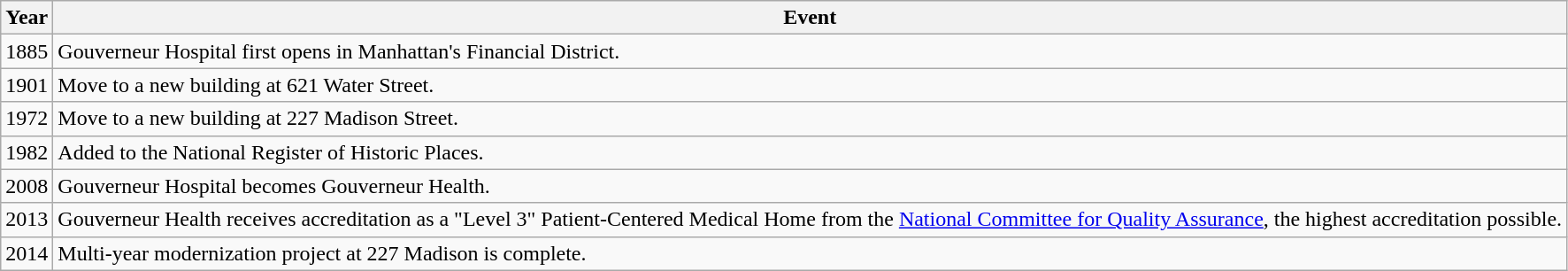<table class="wikitable">
<tr>
<th>Year</th>
<th>Event</th>
</tr>
<tr>
<td style="text-align:center;">1885</td>
<td>Gouverneur Hospital first opens in Manhattan's Financial District.</td>
</tr>
<tr>
<td style="text-align:center;">1901</td>
<td>Move to a new building at 621 Water Street.</td>
</tr>
<tr>
<td style="text-align:center;">1972</td>
<td>Move to a new building at 227 Madison Street.</td>
</tr>
<tr>
<td style="text-align:center;">1982</td>
<td>Added to the National Register of Historic Places.</td>
</tr>
<tr>
<td style="text-align:center;">2008</td>
<td>Gouverneur Hospital becomes Gouverneur Health.</td>
</tr>
<tr>
<td style="text-align:center;">2013</td>
<td>Gouverneur Health receives accreditation as a "Level 3" Patient-Centered Medical Home from the <a href='#'>National Committee for Quality Assurance</a>, the highest accreditation possible.</td>
</tr>
<tr>
<td style="text-align:center;">2014</td>
<td>Multi-year modernization project at 227 Madison is complete.</td>
</tr>
</table>
